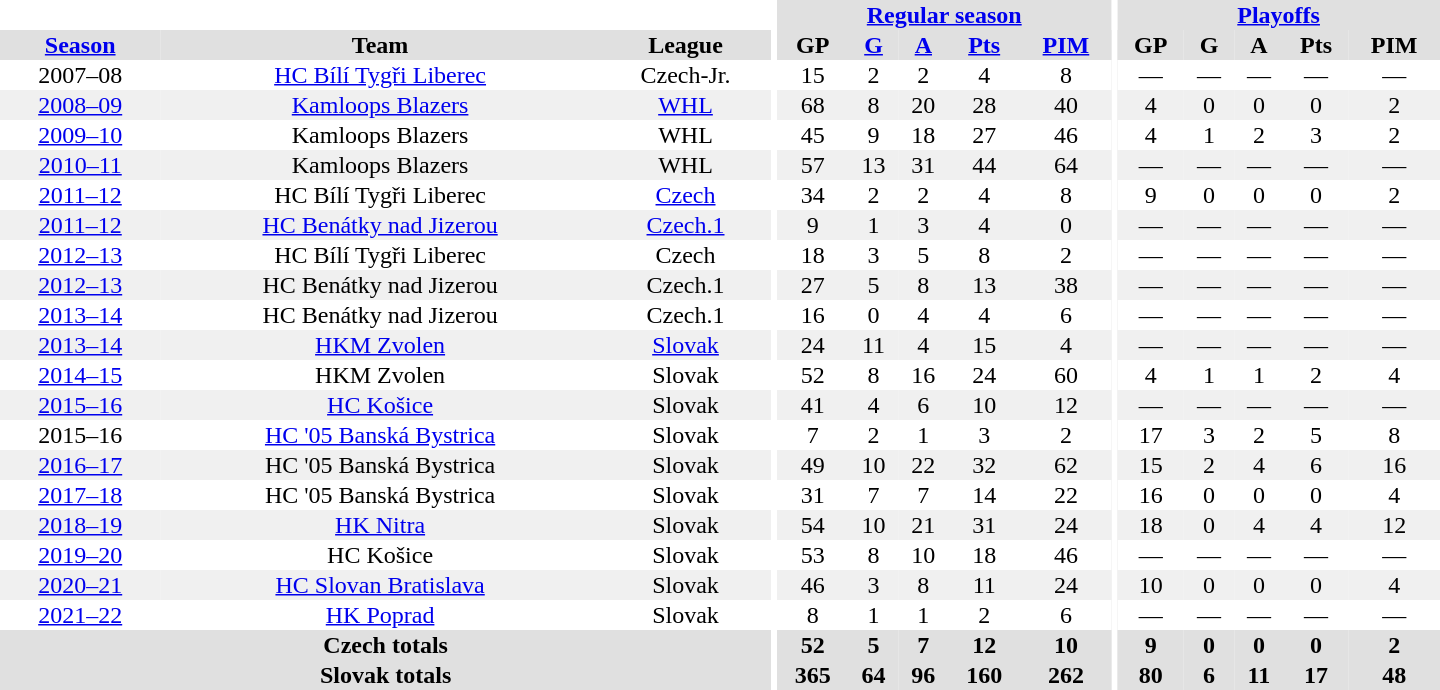<table border="0" cellpadding="1" cellspacing="0" style="text-align:center; width:60em">
<tr bgcolor="#e0e0e0">
<th colspan="3" bgcolor="#ffffff"></th>
<th rowspan="107" bgcolor="#ffffff"></th>
<th colspan="5"><a href='#'>Regular season</a></th>
<th rowspan="107" bgcolor="#ffffff"></th>
<th colspan="5"><a href='#'>Playoffs</a></th>
</tr>
<tr bgcolor="#e0e0e0">
<th><a href='#'>Season</a></th>
<th>Team</th>
<th>League</th>
<th>GP</th>
<th><a href='#'>G</a></th>
<th><a href='#'>A</a></th>
<th><a href='#'>Pts</a></th>
<th><a href='#'>PIM</a></th>
<th>GP</th>
<th>G</th>
<th>A</th>
<th>Pts</th>
<th>PIM</th>
</tr>
<tr>
<td>2007–08</td>
<td><a href='#'>HC Bílí Tygři Liberec</a></td>
<td>Czech-Jr.</td>
<td>15</td>
<td>2</td>
<td>2</td>
<td>4</td>
<td>8</td>
<td>—</td>
<td>—</td>
<td>—</td>
<td>—</td>
<td>—</td>
</tr>
<tr bgcolor="#f0f0f0">
<td><a href='#'>2008–09</a></td>
<td><a href='#'>Kamloops Blazers</a></td>
<td><a href='#'>WHL</a></td>
<td>68</td>
<td>8</td>
<td>20</td>
<td>28</td>
<td>40</td>
<td>4</td>
<td>0</td>
<td>0</td>
<td>0</td>
<td>2</td>
</tr>
<tr>
<td><a href='#'>2009–10</a></td>
<td>Kamloops Blazers</td>
<td>WHL</td>
<td>45</td>
<td>9</td>
<td>18</td>
<td>27</td>
<td>46</td>
<td>4</td>
<td>1</td>
<td>2</td>
<td>3</td>
<td>2</td>
</tr>
<tr bgcolor="#f0f0f0">
<td><a href='#'>2010–11</a></td>
<td>Kamloops Blazers</td>
<td>WHL</td>
<td>57</td>
<td>13</td>
<td>31</td>
<td>44</td>
<td>64</td>
<td>—</td>
<td>—</td>
<td>—</td>
<td>—</td>
<td>—</td>
</tr>
<tr>
<td><a href='#'>2011–12</a></td>
<td>HC Bílí Tygři Liberec</td>
<td><a href='#'>Czech</a></td>
<td>34</td>
<td>2</td>
<td>2</td>
<td>4</td>
<td>8</td>
<td>9</td>
<td>0</td>
<td>0</td>
<td>0</td>
<td>2</td>
</tr>
<tr bgcolor="#f0f0f0">
<td><a href='#'>2011–12</a></td>
<td><a href='#'>HC Benátky nad Jizerou</a></td>
<td><a href='#'>Czech.1</a></td>
<td>9</td>
<td>1</td>
<td>3</td>
<td>4</td>
<td>0</td>
<td>—</td>
<td>—</td>
<td>—</td>
<td>—</td>
<td>—</td>
</tr>
<tr>
<td><a href='#'>2012–13</a></td>
<td>HC Bílí Tygři Liberec</td>
<td>Czech</td>
<td>18</td>
<td>3</td>
<td>5</td>
<td>8</td>
<td>2</td>
<td>—</td>
<td>—</td>
<td>—</td>
<td>—</td>
<td>—</td>
</tr>
<tr bgcolor="#f0f0f0">
<td><a href='#'>2012–13</a></td>
<td>HC Benátky nad Jizerou</td>
<td>Czech.1</td>
<td>27</td>
<td>5</td>
<td>8</td>
<td>13</td>
<td>38</td>
<td>—</td>
<td>—</td>
<td>—</td>
<td>—</td>
<td>—</td>
</tr>
<tr>
<td><a href='#'>2013–14</a></td>
<td>HC Benátky nad Jizerou</td>
<td>Czech.1</td>
<td>16</td>
<td>0</td>
<td>4</td>
<td>4</td>
<td>6</td>
<td>—</td>
<td>—</td>
<td>—</td>
<td>—</td>
<td>—</td>
</tr>
<tr bgcolor="#f0f0f0">
<td><a href='#'>2013–14</a></td>
<td><a href='#'>HKM Zvolen</a></td>
<td><a href='#'>Slovak</a></td>
<td>24</td>
<td>11</td>
<td>4</td>
<td>15</td>
<td>4</td>
<td>—</td>
<td>—</td>
<td>—</td>
<td>—</td>
<td>—</td>
</tr>
<tr>
<td><a href='#'>2014–15</a></td>
<td>HKM Zvolen</td>
<td>Slovak</td>
<td>52</td>
<td>8</td>
<td>16</td>
<td>24</td>
<td>60</td>
<td>4</td>
<td>1</td>
<td>1</td>
<td>2</td>
<td>4</td>
</tr>
<tr bgcolor="#f0f0f0">
<td><a href='#'>2015–16</a></td>
<td><a href='#'>HC Košice</a></td>
<td>Slovak</td>
<td>41</td>
<td>4</td>
<td>6</td>
<td>10</td>
<td>12</td>
<td>—</td>
<td>—</td>
<td>—</td>
<td>—</td>
<td>—</td>
</tr>
<tr>
<td>2015–16</td>
<td><a href='#'>HC '05 Banská Bystrica</a></td>
<td>Slovak</td>
<td>7</td>
<td>2</td>
<td>1</td>
<td>3</td>
<td>2</td>
<td>17</td>
<td>3</td>
<td>2</td>
<td>5</td>
<td>8</td>
</tr>
<tr bgcolor="#f0f0f0">
<td><a href='#'>2016–17</a></td>
<td>HC '05 Banská Bystrica</td>
<td>Slovak</td>
<td>49</td>
<td>10</td>
<td>22</td>
<td>32</td>
<td>62</td>
<td>15</td>
<td>2</td>
<td>4</td>
<td>6</td>
<td>16</td>
</tr>
<tr>
<td><a href='#'>2017–18</a></td>
<td>HC '05 Banská Bystrica</td>
<td>Slovak</td>
<td>31</td>
<td>7</td>
<td>7</td>
<td>14</td>
<td>22</td>
<td>16</td>
<td>0</td>
<td>0</td>
<td>0</td>
<td>4</td>
</tr>
<tr bgcolor="#f0f0f0">
<td><a href='#'>2018–19</a></td>
<td><a href='#'>HK Nitra</a></td>
<td>Slovak</td>
<td>54</td>
<td>10</td>
<td>21</td>
<td>31</td>
<td>24</td>
<td>18</td>
<td>0</td>
<td>4</td>
<td>4</td>
<td>12</td>
</tr>
<tr>
<td><a href='#'>2019–20</a></td>
<td>HC Košice</td>
<td>Slovak</td>
<td>53</td>
<td>8</td>
<td>10</td>
<td>18</td>
<td>46</td>
<td>—</td>
<td>—</td>
<td>—</td>
<td>—</td>
<td>—</td>
</tr>
<tr bgcolor="#f0f0f0">
<td><a href='#'>2020–21</a></td>
<td><a href='#'>HC Slovan Bratislava</a></td>
<td>Slovak</td>
<td>46</td>
<td>3</td>
<td>8</td>
<td>11</td>
<td>24</td>
<td>10</td>
<td>0</td>
<td>0</td>
<td>0</td>
<td>4</td>
</tr>
<tr>
<td><a href='#'>2021–22</a></td>
<td><a href='#'>HK Poprad</a></td>
<td>Slovak</td>
<td>8</td>
<td>1</td>
<td>1</td>
<td>2</td>
<td>6</td>
<td>—</td>
<td>—</td>
<td>—</td>
<td>—</td>
<td>—</td>
</tr>
<tr bgcolor="#e0e0e0">
<th colspan="3">Czech totals</th>
<th>52</th>
<th>5</th>
<th>7</th>
<th>12</th>
<th>10</th>
<th>9</th>
<th>0</th>
<th>0</th>
<th>0</th>
<th>2</th>
</tr>
<tr bgcolor="#e0e0e0">
<th colspan="3">Slovak totals</th>
<th>365</th>
<th>64</th>
<th>96</th>
<th>160</th>
<th>262</th>
<th>80</th>
<th>6</th>
<th>11</th>
<th>17</th>
<th>48</th>
</tr>
</table>
